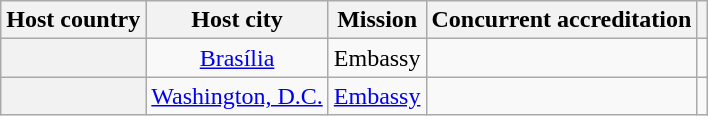<table class="wikitable plainrowheaders" style="text-align:center;">
<tr>
<th scope="col">Host country</th>
<th scope="col">Host city</th>
<th scope="col">Mission</th>
<th scope="col">Concurrent accreditation</th>
<th scope="col"></th>
</tr>
<tr>
<th scope="row"></th>
<td><a href='#'>Brasília</a></td>
<td>Embassy</td>
<td></td>
<td></td>
</tr>
<tr>
<th scope="row"></th>
<td><a href='#'>Washington, D.C.</a></td>
<td><a href='#'>Embassy</a></td>
<td></td>
<td></td>
</tr>
</table>
